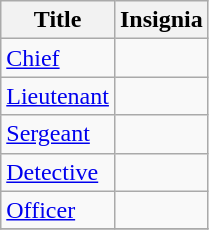<table class="wikitable">
<tr>
<th>Title</th>
<th>Insignia</th>
</tr>
<tr>
<td><a href='#'>Chief</a></td>
<td></td>
</tr>
<tr>
<td><a href='#'>Lieutenant</a></td>
<td></td>
</tr>
<tr>
<td><a href='#'>Sergeant</a></td>
<td></td>
</tr>
<tr>
<td><a href='#'>Detective</a></td>
<td></td>
</tr>
<tr>
<td><a href='#'>Officer</a></td>
<td></td>
</tr>
<tr>
</tr>
</table>
